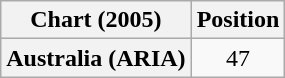<table class="wikitable plainrowheaders" style="text-align:center">
<tr>
<th scope="col">Chart (2005)</th>
<th scope="col">Position</th>
</tr>
<tr>
<th scope="row">Australia (ARIA)</th>
<td align="center">47</td>
</tr>
</table>
